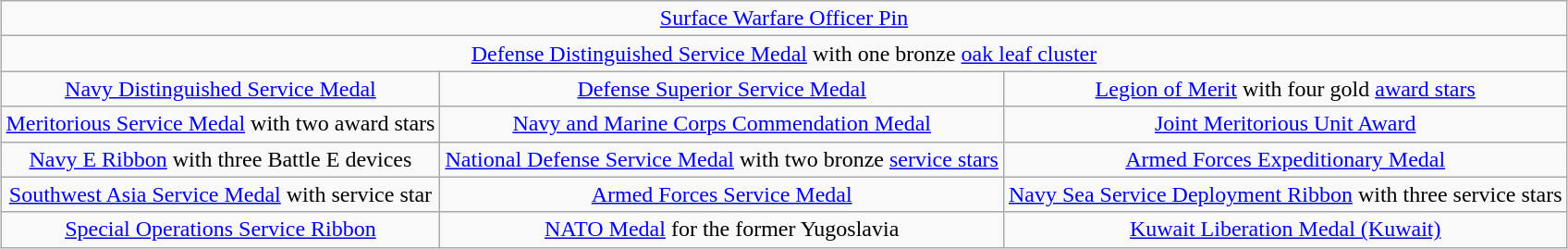<table class="wikitable" style="margin:1em auto; text-align:center;">
<tr>
<td colspan="3"><a href='#'>Surface Warfare Officer Pin</a></td>
</tr>
<tr>
<td colspan="3"><a href='#'>Defense Distinguished Service Medal</a> with one bronze <a href='#'>oak leaf cluster</a></td>
</tr>
<tr>
<td><a href='#'>Navy Distinguished Service Medal</a></td>
<td><a href='#'>Defense Superior Service Medal</a></td>
<td><a href='#'>Legion of Merit</a> with four gold <a href='#'>award stars</a></td>
</tr>
<tr>
<td><a href='#'>Meritorious Service Medal</a> with two award stars</td>
<td><a href='#'>Navy and Marine Corps Commendation Medal</a></td>
<td><a href='#'>Joint Meritorious Unit Award</a></td>
</tr>
<tr>
<td><a href='#'>Navy E Ribbon</a> with three Battle E devices</td>
<td><a href='#'>National Defense Service Medal</a> with two bronze <a href='#'>service stars</a></td>
<td><a href='#'>Armed Forces Expeditionary Medal</a></td>
</tr>
<tr>
<td><a href='#'>Southwest Asia Service Medal</a> with service star</td>
<td><a href='#'>Armed Forces Service Medal</a></td>
<td><a href='#'>Navy Sea Service Deployment Ribbon</a> with three service stars</td>
</tr>
<tr>
<td><a href='#'>Special Operations Service Ribbon</a></td>
<td><a href='#'>NATO Medal</a> for the former Yugoslavia</td>
<td><a href='#'>Kuwait Liberation Medal (Kuwait)</a></td>
</tr>
</table>
